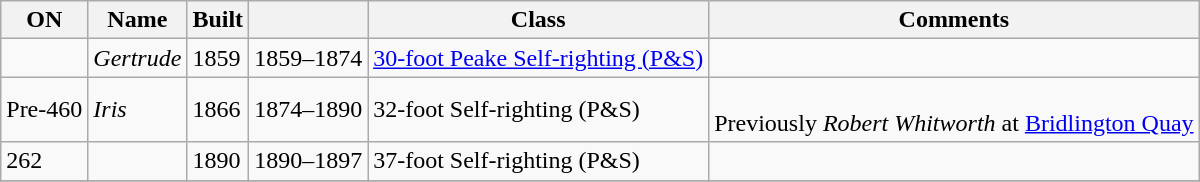<table class="wikitable">
<tr>
<th>ON</th>
<th>Name</th>
<th>Built</th>
<th></th>
<th>Class</th>
<th>Comments</th>
</tr>
<tr>
<td></td>
<td><em>Gertrude</em></td>
<td>1859</td>
<td>1859–1874</td>
<td><a href='#'>30-foot Peake Self-righting (P&S)</a></td>
<td></td>
</tr>
<tr>
<td>Pre-460</td>
<td><em>Iris</em></td>
<td>1866</td>
<td>1874–1890</td>
<td>32-foot Self-righting (P&S)</td>
<td><br>Previously <em>Robert Whitworth</em> at <a href='#'>Bridlington Quay</a></td>
</tr>
<tr>
<td>262</td>
<td></td>
<td>1890</td>
<td>1890–1897</td>
<td>37-foot Self-righting (P&S)</td>
<td></td>
</tr>
<tr>
</tr>
</table>
